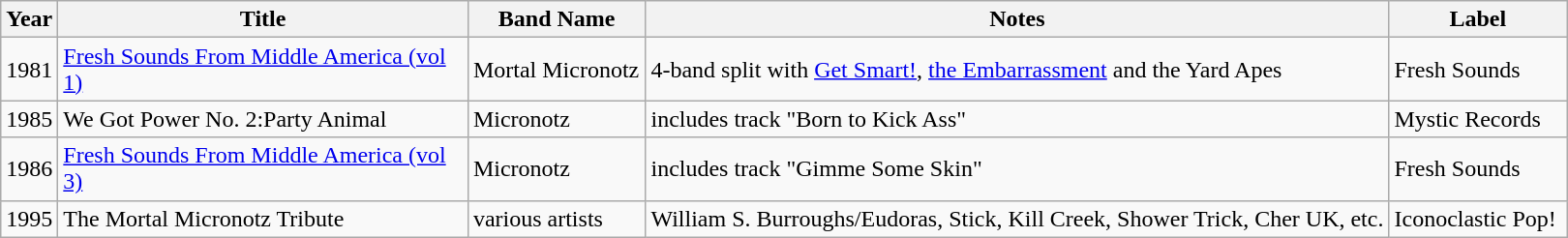<table class="wikitable">
<tr>
<th>Year</th>
<th>Title</th>
<th>Band Name</th>
<th>Notes</th>
<th>Label</th>
</tr>
<tr>
<td>1981</td>
<td style="width: 275px;"><a href='#'>Fresh Sounds From Middle America (vol 1)</a></td>
<td style="width: 115px;">Mortal Micronotz</td>
<td>4-band split with <a href='#'>Get Smart!</a>, <a href='#'>the Embarrassment</a> and the Yard Apes</td>
<td style="width: 115px;">Fresh Sounds</td>
</tr>
<tr>
<td>1985</td>
<td>We Got Power No. 2:Party Animal</td>
<td>Micronotz</td>
<td>includes track "Born to Kick Ass"</td>
<td>Mystic Records</td>
</tr>
<tr>
<td>1986</td>
<td><a href='#'>Fresh Sounds From Middle America (vol 3)</a></td>
<td>Micronotz</td>
<td>includes track "Gimme Some Skin"</td>
<td>Fresh Sounds</td>
</tr>
<tr>
<td>1995</td>
<td>The Mortal Micronotz Tribute</td>
<td>various artists</td>
<td>William S. Burroughs/Eudoras, Stick, Kill Creek, Shower Trick, Cher UK, etc.</td>
<td>Iconoclastic Pop!</td>
</tr>
</table>
